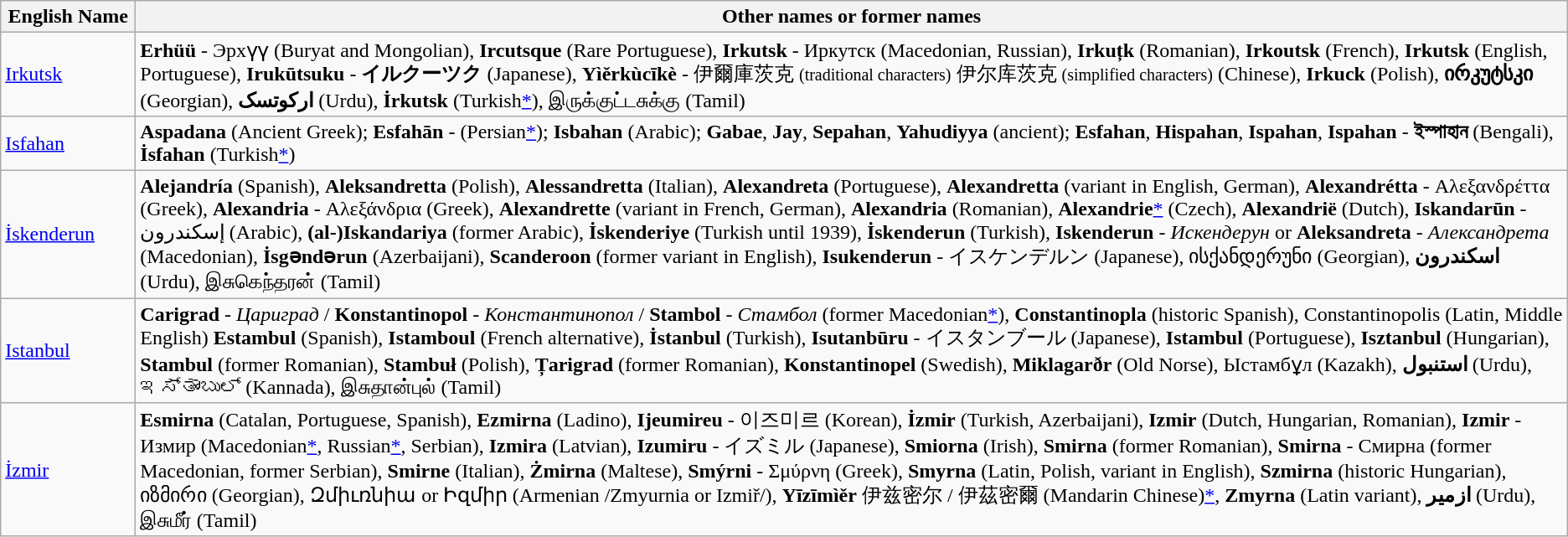<table class="wikitable">
<tr>
<th style="width:100px;">English Name</th>
<th>Other names or former names</th>
</tr>
<tr>
<td> <a href='#'>Irkutsk</a></td>
<td><strong>Erhüü</strong> - Эрхүү (Buryat and Mongolian), <strong>Ircutsque</strong> (Rare Portuguese), <strong>Irkutsk</strong> - Иркутск (Macedonian, Russian), <strong>Irkuțk</strong> (Romanian), <strong>Irkoutsk</strong> (French), <strong>Irkutsk</strong>  (English, Portuguese), <strong>Irukūtsuku</strong> - <strong>イルクーツク</strong> (Japanese), <strong>Yìěrkùcīkè</strong> - 伊爾庫茨克 <small>(traditional characters)</small> 伊尔库茨克 <small>(simplified characters)</small> (Chinese), <strong>Irkuck</strong> (Polish), <strong>ირკუტსკი</strong> (Georgian), <strong>ارکوتسک</strong> (Urdu), <strong>İrkutsk</strong> (Turkish<a href='#'>*</a>), இருக்குட்டசுக்கு (Tamil)</td>
</tr>
<tr>
<td> <a href='#'>Isfahan</a></td>
<td><strong>Aspadana</strong> (Ancient Greek); <strong>Esfahān</strong> -  (Persian<a href='#'>*</a>);  <strong>Isbahan</strong> (Arabic); <strong>Gabae</strong>, <strong>Jay</strong>, <strong>Sepahan</strong>, <strong>Yahudiyya</strong> (ancient); <strong>Esfahan</strong>, <strong>Hispahan</strong>, <strong>Ispahan</strong>, <strong>Ispahan</strong> - <strong>ইস্পাহান</strong> (Bengali), <strong>İsfahan</strong> (Turkish<a href='#'>*</a>)<br></td>
</tr>
<tr>
<td> <a href='#'>İskenderun</a></td>
<td><strong>Alejandría</strong> (Spanish), <strong>Aleksandretta</strong> (Polish), <strong>Alessandretta</strong> (Italian), <strong>Alexandreta</strong> (Portuguese), <strong>Alexandretta</strong> (variant in English, German), <strong>Alexandrétta</strong> - Αλεξανδρέττα (Greek), <strong>Alexandria</strong> - Αλεξάνδρια (Greek), <strong>Alexandrette</strong> (variant in French, German), <strong>Alexandria</strong> (Romanian), <strong>Alexandrie</strong><a href='#'>*</a> (Czech), <strong>Alexandrië</strong> (Dutch), <strong>Iskandarūn</strong> - إسكندرون (Arabic), <strong>(al-)Iskandariya</strong> (former Arabic), <strong>İskenderiye</strong> (Turkish until 1939), <strong>İskenderun</strong> (Turkish), <strong>Iskenderun</strong> - <em>Искендерун</em> or <strong>Aleksandreta</strong> - <em>Александрета</em> (Macedonian), <strong>İsgəndərun</strong> (Azerbaijani), <strong>Scanderoon</strong> (former variant in English), <strong>Isukenderun</strong> - イスケンデルン (Japanese), ისქანდერუნი (Georgian), <strong>اسكندرون</strong> (Urdu), இசுகெந்தரன் (Tamil)</td>
</tr>
<tr>
<td> <a href='#'>Istanbul</a></td>
<td><strong>Carigrad</strong> - <em>Цариград</em> / <strong>Konstantinopol</strong> - <em>Константинопол</em> / <strong>Stambol</strong> - <em>Стамбол</em>  (former Macedonian<a href='#'>*</a>), <strong>Constantinopla</strong> (historic Spanish), Constantinopolis (Latin, Middle English) <strong>Estambul</strong> (Spanish), <strong>Istamboul</strong> (French alternative), <strong>İstanbul</strong> (Turkish), <strong>Isutanbūru</strong> - イスタンブール (Japanese), <strong>Istambul</strong> (Portuguese), <strong>Isztanbul</strong> (Hungarian), <strong>Stambul</strong> (former Romanian), <strong>Stambuł</strong> (Polish), <strong>Țarigrad</strong> (former Romanian), <strong>Konstantinopel</strong> (Swedish), <strong>Miklagarðr</strong> (Old Norse), Ыстамбұл (Kazakh), <strong>استنبول</strong> (Urdu), ಇಸ್ತಾಂಬುಲ್ (Kannada), இசுதான்புல் (Tamil)</td>
</tr>
<tr>
<td> <a href='#'>İzmir</a></td>
<td><strong>Esmirna</strong> (Catalan, Portuguese, Spanish), <strong>Ezmirna</strong> (Ladino), <strong>Ijeumireu</strong> - 이즈미르 (Korean), <strong>İzmir</strong> (Turkish, Azerbaijani), <strong>Izmir</strong> (Dutch, Hungarian, Romanian), <strong>Izmir</strong> - Измир (Macedonian<a href='#'>*</a>, Russian<a href='#'>*</a>, Serbian), <strong>Izmira</strong> (Latvian), <strong>Izumiru</strong> - イズミル (Japanese), <strong>Smiorna</strong> (Irish), <strong>Smirna</strong> (former Romanian), <strong>Smirna</strong> - Смирна (former Macedonian, former Serbian), <strong>Smirne</strong> (Italian), <strong>Żmirna</strong> (Maltese), <strong>Smýrni</strong> - Σμύρνη  (Greek), <strong>Smyrna</strong> (Latin, Polish, variant in English), <strong>Szmirna</strong> (historic Hungarian), იზმირი (Georgian), Զմիւռնիա or Իզմիր (Armenian /Zmyurnia or Izmiř/), <strong>Yīzīmìěr</strong> 伊兹密尔 / 伊茲密爾 (Mandarin Chinese)<a href='#'>*</a>, <strong>Zmyrna</strong> (Latin variant),  <strong>ازمیر</strong> (Urdu), இசுமீர் (Tamil)</td>
</tr>
</table>
